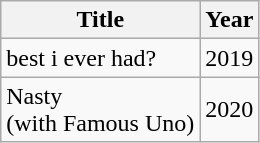<table class="wikitable">
<tr>
<th><strong>Title</strong></th>
<th><strong>Year</strong></th>
</tr>
<tr>
<td>best i ever had?</td>
<td>2019</td>
</tr>
<tr>
<td>Nasty<br>(with Famous Uno)</td>
<td>2020</td>
</tr>
</table>
